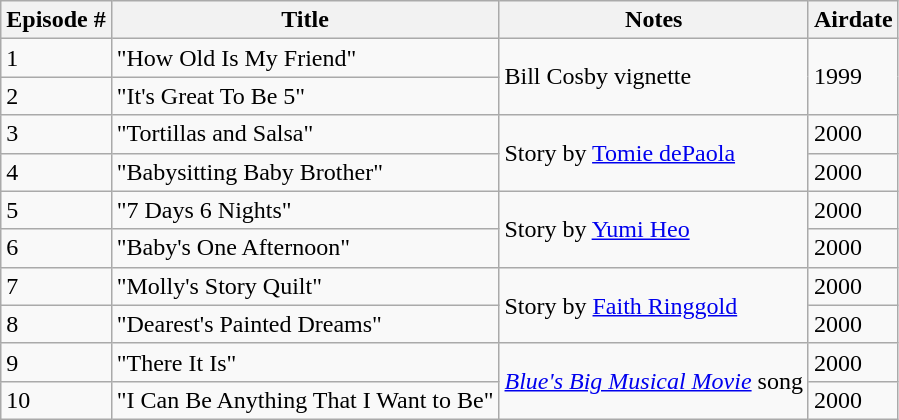<table class="wikitable">
<tr>
<th>Episode #</th>
<th>Title</th>
<th>Notes</th>
<th>Airdate</th>
</tr>
<tr>
<td>1</td>
<td>"How Old Is My Friend"</td>
<td rowspan="2">Bill Cosby vignette</td>
<td rowspan="2">1999</td>
</tr>
<tr>
<td>2</td>
<td>"It's Great To Be 5"</td>
</tr>
<tr>
<td>3</td>
<td>"Tortillas and Salsa"</td>
<td rowspan="2">Story by <a href='#'>Tomie dePaola</a></td>
<td>2000</td>
</tr>
<tr>
<td>4</td>
<td>"Babysitting Baby Brother"</td>
<td>2000</td>
</tr>
<tr>
<td>5</td>
<td>"7 Days 6 Nights"</td>
<td rowspan="2">Story by <a href='#'>Yumi Heo</a></td>
<td>2000</td>
</tr>
<tr>
<td>6</td>
<td>"Baby's One Afternoon"</td>
<td>2000</td>
</tr>
<tr>
<td>7</td>
<td>"Molly's Story Quilt"</td>
<td rowspan="2">Story by <a href='#'>Faith Ringgold</a></td>
<td>2000</td>
</tr>
<tr>
<td>8</td>
<td>"Dearest's Painted Dreams"</td>
<td>2000</td>
</tr>
<tr>
<td>9</td>
<td>"There It Is"</td>
<td rowspan="2"><em><a href='#'>Blue's Big Musical Movie</a></em> song</td>
<td>2000</td>
</tr>
<tr>
<td>10</td>
<td>"I Can Be Anything That I Want to Be"</td>
<td>2000</td>
</tr>
</table>
